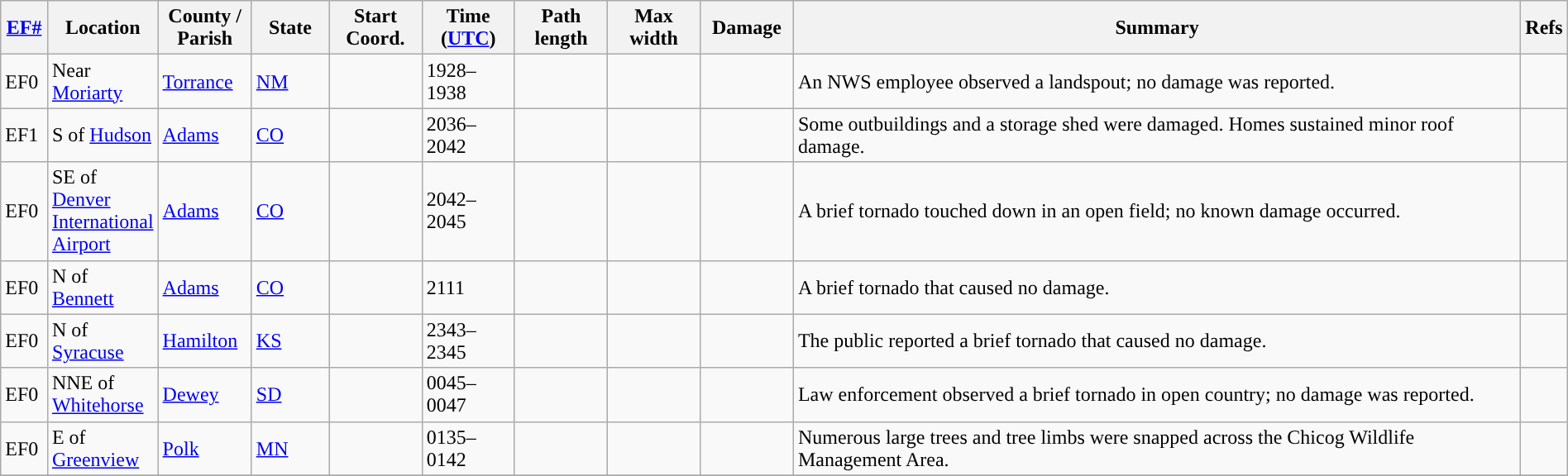<table class="wikitable sortable" style="width:100%;">
<tr>
<th scope="col" width="3%" align="center"><a href='#'>EF#</a></th>
<th scope="col" width="7%" align="center" class="unsortable">Location</th>
<th scope="col" width="6%" align="center" class="unsortable">County / Parish</th>
<th scope="col" width="5%" align="center">State</th>
<th scope="col" width="6%" align="center">Start Coord.</th>
<th scope="col" width="6%" align="center">Time (<a href='#'>UTC</a>)</th>
<th scope="col" width="6%" align="center">Path length</th>
<th scope="col" width="6%" align="center">Max width</th>
<th scope="col" width="6%" align="center">Damage</th>
<th scope="col" width="48%" class="unsortable" align="center">Summary</th>
<th scope="col" width="48%" class="unsortable" align="center">Refs</th>
</tr>
<tr>
<td>EF0</td>
<td>Near <a href='#'>Moriarty</a></td>
<td><a href='#'>Torrance</a></td>
<td><a href='#'>NM</a></td>
<td></td>
<td>1928–1938</td>
<td></td>
<td></td>
<td></td>
<td>An NWS employee observed a landspout; no damage was reported.</td>
<td></td>
</tr>
<tr>
<td>EF1</td>
<td>S of <a href='#'>Hudson</a></td>
<td><a href='#'>Adams</a></td>
<td><a href='#'>CO</a></td>
<td></td>
<td>2036–2042</td>
<td></td>
<td></td>
<td></td>
<td>Some outbuildings and a storage shed were damaged. Homes sustained minor roof damage.</td>
<td></td>
</tr>
<tr>
<td>EF0</td>
<td>SE of <a href='#'>Denver International Airport</a></td>
<td><a href='#'>Adams</a></td>
<td><a href='#'>CO</a></td>
<td></td>
<td>2042–2045</td>
<td></td>
<td></td>
<td></td>
<td>A brief tornado touched down in an open field; no known damage occurred.</td>
<td></td>
</tr>
<tr>
<td>EF0</td>
<td>N of <a href='#'>Bennett</a></td>
<td><a href='#'>Adams</a></td>
<td><a href='#'>CO</a></td>
<td></td>
<td>2111</td>
<td></td>
<td></td>
<td></td>
<td>A brief tornado that caused no damage.</td>
<td></td>
</tr>
<tr>
<td>EF0</td>
<td>N of <a href='#'>Syracuse</a></td>
<td><a href='#'>Hamilton</a></td>
<td><a href='#'>KS</a></td>
<td></td>
<td>2343–2345</td>
<td></td>
<td></td>
<td></td>
<td>The public reported a brief tornado that caused no damage.</td>
<td></td>
</tr>
<tr>
<td>EF0</td>
<td>NNE of <a href='#'>Whitehorse</a></td>
<td><a href='#'>Dewey</a></td>
<td><a href='#'>SD</a></td>
<td></td>
<td>0045–0047</td>
<td></td>
<td></td>
<td></td>
<td>Law enforcement observed a brief tornado in open country; no damage was reported.</td>
<td></td>
</tr>
<tr>
<td>EF0</td>
<td>E of <a href='#'>Greenview</a></td>
<td><a href='#'>Polk</a></td>
<td><a href='#'>MN</a></td>
<td></td>
<td>0135–0142</td>
<td></td>
<td></td>
<td></td>
<td>Numerous large trees and tree limbs were snapped across the Chicog Wildlife Management Area.</td>
<td></td>
</tr>
<tr>
</tr>
</table>
